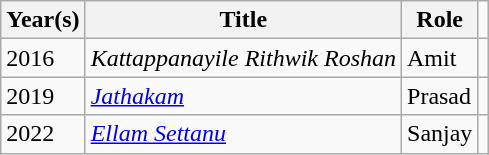<table class="wikitable plainrowheaders sortable">
<tr>
<th>Year(s)</th>
<th>Title</th>
<th>Role</th>
</tr>
<tr>
<td>2016</td>
<td><em>Kattappanayile Rithwik Roshan</em></td>
<td>Amit</td>
<td></td>
</tr>
<tr>
<td>2019</td>
<td><em><a href='#'>Jathakam</a></em></td>
<td>Prasad</td>
<td></td>
</tr>
<tr>
<td>2022</td>
<td><em><a href='#'>Ellam Settanu</a></em></td>
<td>Sanjay</td>
<td></td>
</tr>
</table>
